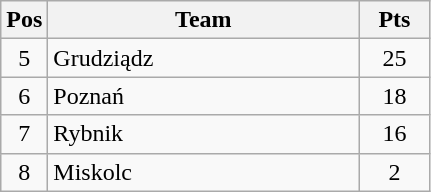<table class="wikitable" style="font-size: 100%">
<tr>
<th width=20>Pos</th>
<th width=200>Team</th>
<th width=40>Pts</th>
</tr>
<tr align=center>
<td>5</td>
<td align="left">Grudziądz</td>
<td>25</td>
</tr>
<tr align=center>
<td>6</td>
<td align="left">Poznań</td>
<td>18</td>
</tr>
<tr align=center>
<td>7</td>
<td align="left">Rybnik</td>
<td>16</td>
</tr>
<tr align=center>
<td>8</td>
<td align="left">Miskolc</td>
<td>2</td>
</tr>
</table>
